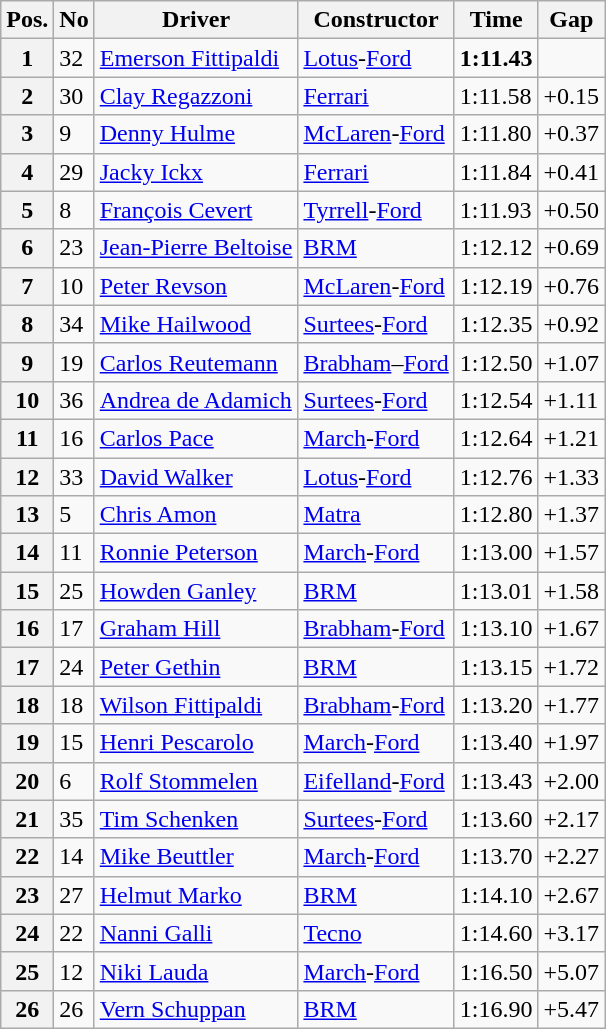<table class="wikitable sortable">
<tr>
<th>Pos.</th>
<th>No</th>
<th>Driver</th>
<th>Constructor</th>
<th>Time</th>
<th>Gap</th>
</tr>
<tr>
<th>1</th>
<td>32</td>
<td> <a href='#'>Emerson Fittipaldi</a></td>
<td><a href='#'>Lotus</a>-<a href='#'>Ford</a></td>
<td><strong>1:11.43</strong></td>
<td></td>
</tr>
<tr>
<th>2</th>
<td>30</td>
<td> <a href='#'>Clay Regazzoni</a></td>
<td><a href='#'>Ferrari</a></td>
<td>1:11.58</td>
<td>+0.15</td>
</tr>
<tr>
<th>3</th>
<td>9</td>
<td> <a href='#'>Denny Hulme</a></td>
<td><a href='#'>McLaren</a>-<a href='#'>Ford</a></td>
<td>1:11.80</td>
<td>+0.37</td>
</tr>
<tr>
<th>4</th>
<td>29</td>
<td> <a href='#'>Jacky Ickx</a></td>
<td><a href='#'>Ferrari</a></td>
<td>1:11.84</td>
<td>+0.41</td>
</tr>
<tr>
<th>5</th>
<td>8</td>
<td> <a href='#'>François Cevert</a></td>
<td><a href='#'>Tyrrell</a>-<a href='#'>Ford</a></td>
<td>1:11.93</td>
<td>+0.50</td>
</tr>
<tr>
<th>6</th>
<td>23</td>
<td> <a href='#'>Jean-Pierre Beltoise</a></td>
<td><a href='#'>BRM</a></td>
<td>1:12.12</td>
<td>+0.69</td>
</tr>
<tr>
<th>7</th>
<td>10</td>
<td> <a href='#'>Peter Revson</a></td>
<td><a href='#'>McLaren</a>-<a href='#'>Ford</a></td>
<td>1:12.19</td>
<td>+0.76</td>
</tr>
<tr>
<th>8</th>
<td>34</td>
<td> <a href='#'>Mike Hailwood</a></td>
<td><a href='#'>Surtees</a>-<a href='#'>Ford</a></td>
<td>1:12.35</td>
<td>+0.92</td>
</tr>
<tr>
<th>9</th>
<td>19</td>
<td> <a href='#'>Carlos Reutemann</a></td>
<td><a href='#'>Brabham</a>–<a href='#'>Ford</a></td>
<td>1:12.50</td>
<td>+1.07</td>
</tr>
<tr>
<th>10</th>
<td>36</td>
<td> <a href='#'>Andrea de Adamich</a></td>
<td><a href='#'>Surtees</a>-<a href='#'>Ford</a></td>
<td>1:12.54</td>
<td>+1.11</td>
</tr>
<tr>
<th>11</th>
<td>16</td>
<td> <a href='#'>Carlos Pace</a></td>
<td><a href='#'>March</a>-<a href='#'>Ford</a></td>
<td>1:12.64</td>
<td>+1.21</td>
</tr>
<tr>
<th>12</th>
<td>33</td>
<td> <a href='#'>David Walker</a></td>
<td><a href='#'>Lotus</a>-<a href='#'>Ford</a></td>
<td>1:12.76</td>
<td>+1.33</td>
</tr>
<tr>
<th>13</th>
<td>5</td>
<td> <a href='#'>Chris Amon</a></td>
<td><a href='#'>Matra</a></td>
<td>1:12.80</td>
<td>+1.37</td>
</tr>
<tr>
<th>14</th>
<td>11</td>
<td> <a href='#'>Ronnie Peterson</a></td>
<td><a href='#'>March</a>-<a href='#'>Ford</a></td>
<td>1:13.00</td>
<td>+1.57</td>
</tr>
<tr>
<th>15</th>
<td>25</td>
<td> <a href='#'>Howden Ganley</a></td>
<td><a href='#'>BRM</a></td>
<td>1:13.01</td>
<td>+1.58</td>
</tr>
<tr>
<th>16</th>
<td>17</td>
<td> <a href='#'>Graham Hill</a></td>
<td><a href='#'>Brabham</a>-<a href='#'>Ford</a></td>
<td>1:13.10</td>
<td>+1.67</td>
</tr>
<tr>
<th>17</th>
<td>24</td>
<td> <a href='#'>Peter Gethin</a></td>
<td><a href='#'>BRM</a></td>
<td>1:13.15</td>
<td>+1.72</td>
</tr>
<tr>
<th>18</th>
<td>18</td>
<td> <a href='#'>Wilson Fittipaldi</a></td>
<td><a href='#'>Brabham</a>-<a href='#'>Ford</a></td>
<td>1:13.20</td>
<td>+1.77</td>
</tr>
<tr>
<th>19</th>
<td>15</td>
<td> <a href='#'>Henri Pescarolo</a></td>
<td><a href='#'>March</a>-<a href='#'>Ford</a></td>
<td>1:13.40</td>
<td>+1.97</td>
</tr>
<tr>
<th>20</th>
<td>6</td>
<td> <a href='#'>Rolf Stommelen</a></td>
<td><a href='#'>Eifelland</a>-<a href='#'>Ford</a></td>
<td>1:13.43</td>
<td>+2.00</td>
</tr>
<tr>
<th>21</th>
<td>35</td>
<td> <a href='#'>Tim Schenken</a></td>
<td><a href='#'>Surtees</a>-<a href='#'>Ford</a></td>
<td>1:13.60</td>
<td>+2.17</td>
</tr>
<tr>
<th>22</th>
<td>14</td>
<td> <a href='#'>Mike Beuttler</a></td>
<td><a href='#'>March</a>-<a href='#'>Ford</a></td>
<td>1:13.70</td>
<td>+2.27</td>
</tr>
<tr>
<th>23</th>
<td>27</td>
<td> <a href='#'>Helmut Marko</a></td>
<td><a href='#'>BRM</a></td>
<td>1:14.10</td>
<td>+2.67</td>
</tr>
<tr>
<th>24</th>
<td>22</td>
<td> <a href='#'>Nanni Galli</a></td>
<td><a href='#'>Tecno</a></td>
<td>1:14.60</td>
<td>+3.17</td>
</tr>
<tr>
<th>25</th>
<td>12</td>
<td> <a href='#'>Niki Lauda</a></td>
<td><a href='#'>March</a>-<a href='#'>Ford</a></td>
<td>1:16.50</td>
<td>+5.07</td>
</tr>
<tr>
<th>26</th>
<td>26</td>
<td> <a href='#'>Vern Schuppan</a></td>
<td><a href='#'>BRM</a></td>
<td>1:16.90</td>
<td>+5.47</td>
</tr>
</table>
